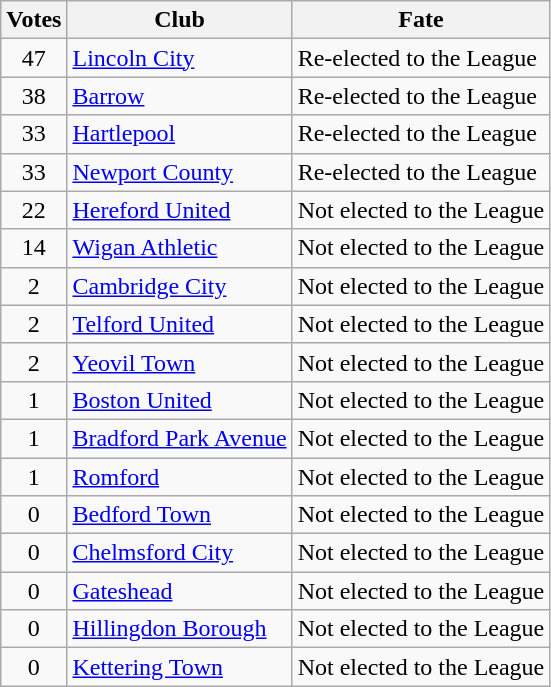<table class="wikitable">
<tr>
<th bgcolor="#f7f8ff">Votes</th>
<th bgcolor="#f7f8ff">Club</th>
<th bgcolor="#f7f8ff">Fate</th>
</tr>
<tr>
<td align="center">47</td>
<td><a href='#'>Lincoln City</a></td>
<td>Re-elected to the League</td>
</tr>
<tr>
<td align="center">38</td>
<td><a href='#'>Barrow</a></td>
<td>Re-elected to the League</td>
</tr>
<tr>
<td align="center">33</td>
<td><a href='#'>Hartlepool</a></td>
<td>Re-elected to the League</td>
</tr>
<tr>
<td align="center">33</td>
<td><a href='#'>Newport County</a></td>
<td>Re-elected to the League</td>
</tr>
<tr>
<td align="center">22</td>
<td><a href='#'>Hereford United</a></td>
<td>Not elected to the League</td>
</tr>
<tr>
<td align="center">14</td>
<td><a href='#'>Wigan Athletic</a></td>
<td>Not elected to the League</td>
</tr>
<tr>
<td align="center">2</td>
<td><a href='#'>Cambridge City</a></td>
<td>Not elected to the League</td>
</tr>
<tr>
<td align="center">2</td>
<td><a href='#'>Telford United</a></td>
<td>Not elected to the League</td>
</tr>
<tr>
<td align="center">2</td>
<td><a href='#'>Yeovil Town</a></td>
<td>Not elected to the League</td>
</tr>
<tr>
<td align="center">1</td>
<td><a href='#'>Boston United</a></td>
<td>Not elected to the League</td>
</tr>
<tr>
<td align="center">1</td>
<td><a href='#'>Bradford Park Avenue</a></td>
<td>Not elected to the League</td>
</tr>
<tr>
<td align="center">1</td>
<td><a href='#'>Romford</a></td>
<td>Not elected to the League</td>
</tr>
<tr>
<td align="center">0</td>
<td><a href='#'>Bedford Town</a></td>
<td>Not elected to the League</td>
</tr>
<tr>
<td align="center">0</td>
<td><a href='#'>Chelmsford City</a></td>
<td>Not elected to the League</td>
</tr>
<tr>
<td align="center">0</td>
<td><a href='#'>Gateshead</a></td>
<td>Not elected to the League</td>
</tr>
<tr>
<td align="center">0</td>
<td><a href='#'>Hillingdon Borough</a></td>
<td>Not elected to the League</td>
</tr>
<tr>
<td align="center">0</td>
<td><a href='#'>Kettering Town</a></td>
<td>Not elected to the League</td>
</tr>
</table>
